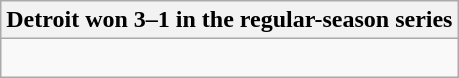<table class="wikitable collapsible collapsed">
<tr>
<th>Detroit won 3–1 in the regular-season series</th>
</tr>
<tr>
<td><br>


</td>
</tr>
</table>
